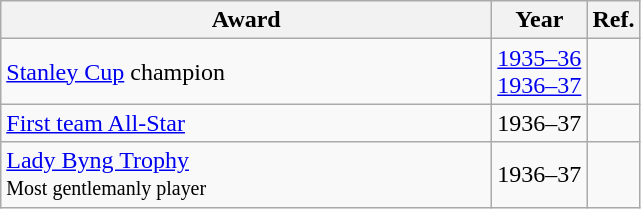<table class="wikitable">
<tr>
<th scope="col" style="width:20em">Award</th>
<th scope="col">Year</th>
<th scope="col">Ref.</th>
</tr>
<tr>
<td style="width:20em"><a href='#'>Stanley Cup</a> champion</td>
<td><a href='#'>1935–36</a><br><a href='#'>1936–37</a></td>
<td></td>
</tr>
<tr>
<td><a href='#'>First team All-Star</a></td>
<td>1936–37</td>
<td></td>
</tr>
<tr>
<td><a href='#'>Lady Byng Trophy</a><br><small>Most gentlemanly player</small></td>
<td>1936–37</td>
<td></td>
</tr>
</table>
